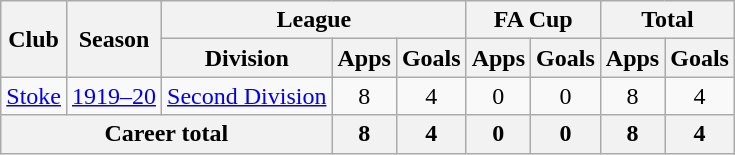<table class="wikitable" style="text-align: center;">
<tr>
<th rowspan="2">Club</th>
<th rowspan="2">Season</th>
<th colspan="3">League</th>
<th colspan="2">FA Cup</th>
<th colspan="2">Total</th>
</tr>
<tr>
<th>Division</th>
<th>Apps</th>
<th>Goals</th>
<th>Apps</th>
<th>Goals</th>
<th>Apps</th>
<th>Goals</th>
</tr>
<tr>
<td><a href='#'>Stoke</a></td>
<td><a href='#'>1919–20</a></td>
<td><a href='#'>Second Division</a></td>
<td>8</td>
<td>4</td>
<td>0</td>
<td>0</td>
<td>8</td>
<td>4</td>
</tr>
<tr>
<th colspan="3">Career total</th>
<th>8</th>
<th>4</th>
<th>0</th>
<th>0</th>
<th>8</th>
<th>4</th>
</tr>
</table>
